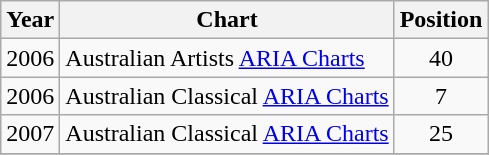<table class="wikitable">
<tr>
<th align="center">Year</th>
<th align="center">Chart</th>
<th align="center">Position</th>
</tr>
<tr>
<td>2006</td>
<td>Australian Artists <a href='#'>ARIA Charts</a></td>
<td align="center">40</td>
</tr>
<tr>
<td>2006</td>
<td>Australian Classical <a href='#'>ARIA Charts</a></td>
<td align="center">7</td>
</tr>
<tr>
<td>2007</td>
<td>Australian Classical <a href='#'>ARIA Charts</a></td>
<td align="center">25</td>
</tr>
<tr>
</tr>
</table>
